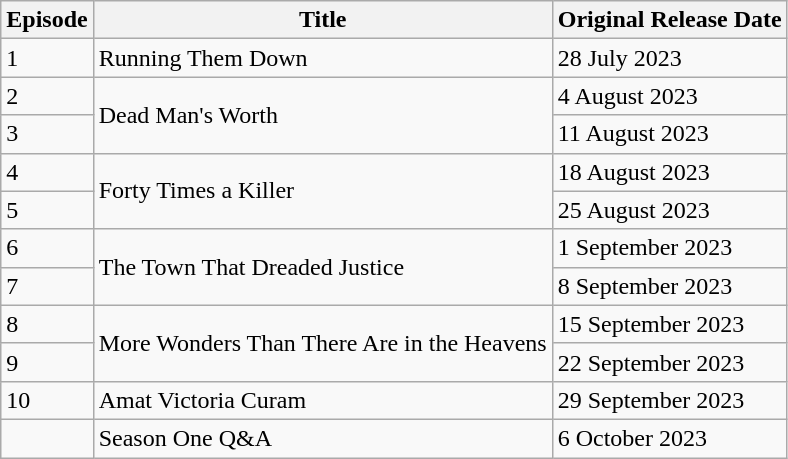<table class="wikitable">
<tr>
<th>Episode</th>
<th>Title</th>
<th>Original Release Date</th>
</tr>
<tr>
<td>1</td>
<td>Running Them Down</td>
<td>28 July 2023</td>
</tr>
<tr>
<td>2</td>
<td rowspan=2>Dead Man's Worth</td>
<td>4 August 2023</td>
</tr>
<tr>
<td>3</td>
<td>11 August 2023</td>
</tr>
<tr>
<td>4</td>
<td rowspan=2>Forty Times a Killer</td>
<td>18 August 2023</td>
</tr>
<tr>
<td>5</td>
<td>25 August 2023</td>
</tr>
<tr>
<td>6</td>
<td rowspan=2>The Town That Dreaded Justice</td>
<td>1 September 2023</td>
</tr>
<tr>
<td>7</td>
<td>8 September 2023</td>
</tr>
<tr>
<td>8</td>
<td rowspan=2>More Wonders Than There Are in the Heavens</td>
<td>15 September 2023</td>
</tr>
<tr>
<td>9</td>
<td>22 September 2023</td>
</tr>
<tr>
<td>10</td>
<td>Amat Victoria Curam</td>
<td>29 September 2023</td>
</tr>
<tr>
<td></td>
<td>Season One Q&A</td>
<td>6 October 2023</td>
</tr>
</table>
